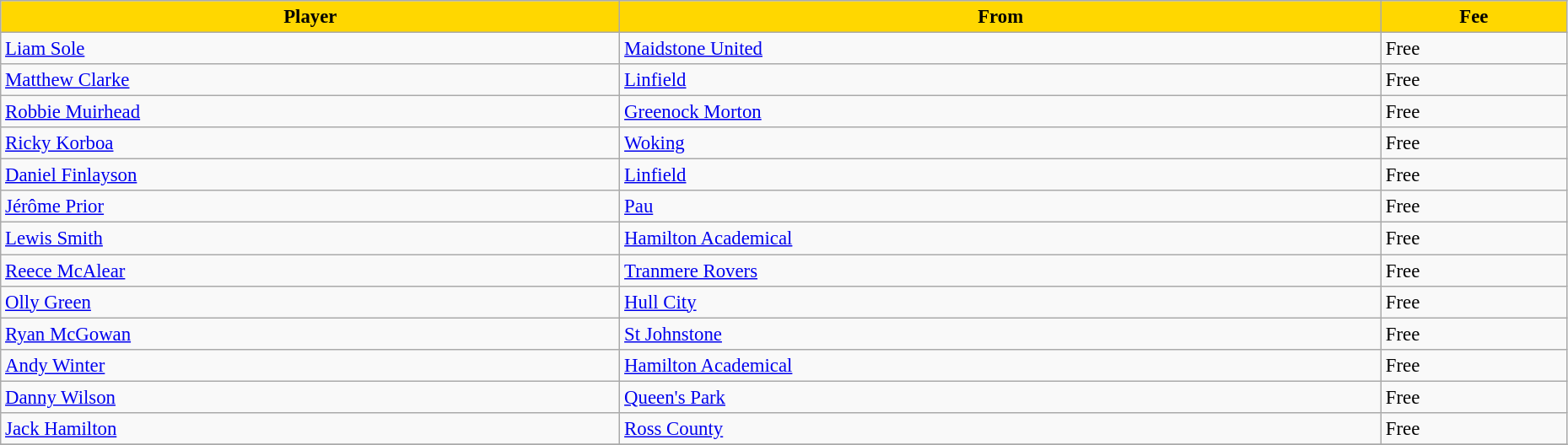<table class="wikitable" style="text-align:left; font-size:95%;width:98%;">
<tr>
<th style="background:gold; color:black;">Player</th>
<th style="background:gold; color:black;">From</th>
<th style="background:gold; color:black;">Fee</th>
</tr>
<tr>
<td> <a href='#'>Liam Sole</a></td>
<td> <a href='#'>Maidstone United</a></td>
<td>Free</td>
</tr>
<tr>
<td> <a href='#'>Matthew Clarke</a></td>
<td> <a href='#'>Linfield</a></td>
<td>Free</td>
</tr>
<tr>
<td> <a href='#'>Robbie Muirhead</a></td>
<td> <a href='#'>Greenock Morton</a></td>
<td>Free</td>
</tr>
<tr>
<td> <a href='#'>Ricky Korboa</a></td>
<td> <a href='#'>Woking</a></td>
<td>Free</td>
</tr>
<tr>
<td> <a href='#'>Daniel Finlayson</a></td>
<td> <a href='#'>Linfield</a></td>
<td>Free</td>
</tr>
<tr>
<td> <a href='#'>Jérôme Prior</a></td>
<td> <a href='#'>Pau</a></td>
<td>Free</td>
</tr>
<tr>
<td> <a href='#'>Lewis Smith</a></td>
<td> <a href='#'>Hamilton Academical</a></td>
<td>Free</td>
</tr>
<tr>
<td> <a href='#'>Reece McAlear</a></td>
<td> <a href='#'>Tranmere Rovers</a></td>
<td>Free</td>
</tr>
<tr>
<td> <a href='#'>Olly Green</a></td>
<td> <a href='#'>Hull City</a></td>
<td>Free</td>
</tr>
<tr>
<td> <a href='#'>Ryan McGowan</a></td>
<td> <a href='#'>St Johnstone</a></td>
<td>Free</td>
</tr>
<tr>
<td> <a href='#'>Andy Winter</a></td>
<td> <a href='#'>Hamilton Academical</a></td>
<td>Free</td>
</tr>
<tr>
<td> <a href='#'>Danny Wilson</a></td>
<td> <a href='#'>Queen's Park</a></td>
<td>Free</td>
</tr>
<tr>
<td> <a href='#'>Jack Hamilton</a></td>
<td> <a href='#'>Ross County</a></td>
<td>Free</td>
</tr>
<tr>
</tr>
</table>
